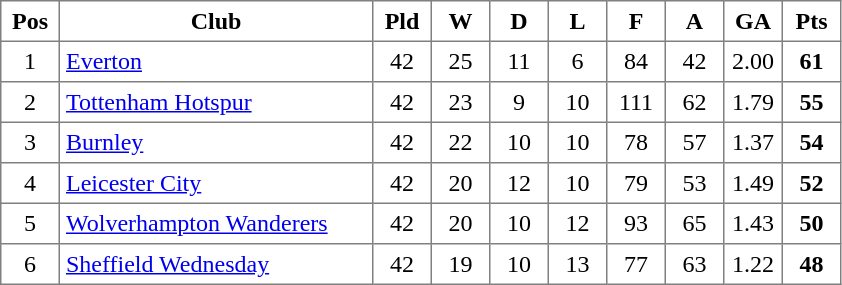<table class="toccolours" border="1" cellpadding="4" cellspacing="0" style="text-align:center; border-collapse: collapse; margin:0;">
<tr>
<th width=30>Pos</th>
<th width=200>Club</th>
<th width=30>Pld</th>
<th width=30>W</th>
<th width=30>D</th>
<th width=30>L</th>
<th width=30>F</th>
<th width=30>A</th>
<th width=30>GA</th>
<th width=30>Pts</th>
</tr>
<tr>
<td>1</td>
<td align=left><a href='#'>Everton</a></td>
<td>42</td>
<td>25</td>
<td>11</td>
<td>6</td>
<td>84</td>
<td>42</td>
<td>2.00</td>
<td><strong>61</strong></td>
</tr>
<tr>
<td>2</td>
<td align=left><a href='#'>Tottenham Hotspur</a></td>
<td>42</td>
<td>23</td>
<td>9</td>
<td>10</td>
<td>111</td>
<td>62</td>
<td>1.79</td>
<td><strong>55</strong></td>
</tr>
<tr>
<td>3</td>
<td align=left><a href='#'>Burnley</a></td>
<td>42</td>
<td>22</td>
<td>10</td>
<td>10</td>
<td>78</td>
<td>57</td>
<td>1.37</td>
<td><strong>54</strong></td>
</tr>
<tr>
<td>4</td>
<td align=left><a href='#'>Leicester City</a></td>
<td>42</td>
<td>20</td>
<td>12</td>
<td>10</td>
<td>79</td>
<td>53</td>
<td>1.49</td>
<td><strong>52</strong></td>
</tr>
<tr>
<td>5</td>
<td align=left><a href='#'>Wolverhampton Wanderers</a></td>
<td>42</td>
<td>20</td>
<td>10</td>
<td>12</td>
<td>93</td>
<td>65</td>
<td>1.43</td>
<td><strong>50</strong></td>
</tr>
<tr>
<td>6</td>
<td align=left><a href='#'>Sheffield Wednesday</a></td>
<td>42</td>
<td>19</td>
<td>10</td>
<td>13</td>
<td>77</td>
<td>63</td>
<td>1.22</td>
<td><strong>48</strong></td>
</tr>
</table>
